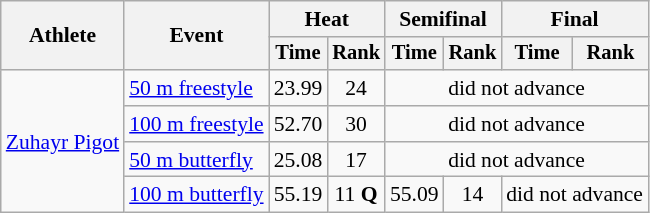<table class=wikitable style="font-size:90%">
<tr>
<th rowspan=2>Athlete</th>
<th rowspan=2>Event</th>
<th colspan="2">Heat</th>
<th colspan="2">Semifinal</th>
<th colspan="2">Final</th>
</tr>
<tr style="font-size:95%">
<th>Time</th>
<th>Rank</th>
<th>Time</th>
<th>Rank</th>
<th>Time</th>
<th>Rank</th>
</tr>
<tr align=center>
<td align=left rowspan=4><a href='#'>Zuhayr Pigot</a></td>
<td align=left><a href='#'>50 m freestyle</a></td>
<td>23.99</td>
<td>24</td>
<td colspan=4>did not advance</td>
</tr>
<tr align=center>
<td align=left><a href='#'>100 m freestyle</a></td>
<td>52.70</td>
<td>30</td>
<td colspan=4>did not advance</td>
</tr>
<tr align=center>
<td align=left><a href='#'>50 m butterfly</a></td>
<td>25.08</td>
<td>17</td>
<td colspan=4>did not advance</td>
</tr>
<tr align=center>
<td align=left><a href='#'>100 m butterfly</a></td>
<td>55.19</td>
<td>11 <strong>Q</strong></td>
<td>55.09</td>
<td>14</td>
<td colspan=2>did not advance</td>
</tr>
</table>
